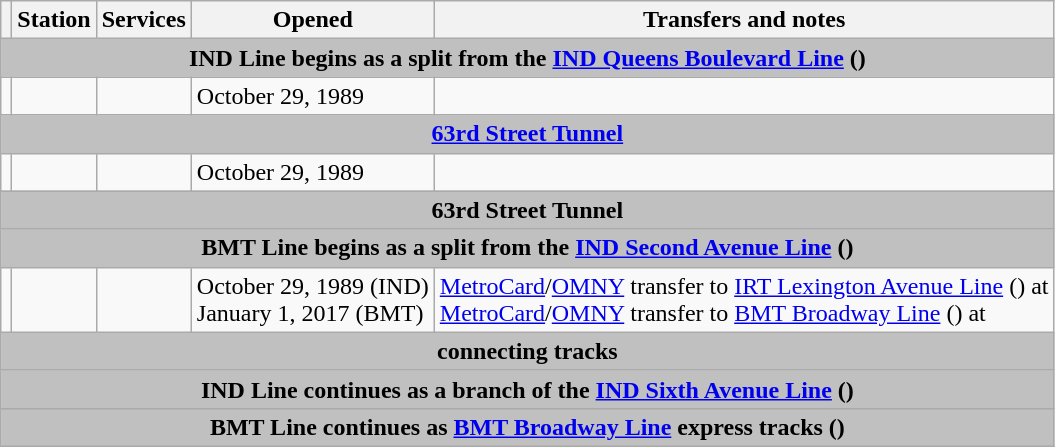<table class="wikitable">
<tr>
<th></th>
<th>Station</th>
<th>Services</th>
<th>Opened</th>
<th>Transfers and notes</th>
</tr>
<tr>
<th colspan=5 style="background-color: silver;">IND Line begins as a split from the <a href='#'>IND Queens Boulevard Line</a> ()</th>
</tr>
<tr>
<td></td>
<td></td>
<td></td>
<td nowrap>October 29, 1989</td>
</tr>
<tr>
<th colspan=5 style="background-color: silver;"><a href='#'>63rd Street Tunnel</a></th>
</tr>
<tr>
<td></td>
<td></td>
<td></td>
<td>October 29, 1989</td>
<td></td>
</tr>
<tr>
<th colspan=5 style="background-color: silver;">63rd Street Tunnel</th>
</tr>
<tr>
<th colspan=5 style="background-color: silver;">BMT Line begins as a split from the <a href='#'>IND Second Avenue Line</a> ()</th>
</tr>
<tr>
<td></td>
<td></td>
<td></td>
<td>October 29, 1989 (IND)<br>January 1, 2017 (BMT)</td>
<td><a href='#'>MetroCard</a>/<a href='#'>OMNY</a> transfer to <a href='#'>IRT Lexington Avenue Line</a> () at <br><a href='#'>MetroCard</a>/<a href='#'>OMNY</a> transfer to <a href='#'>BMT Broadway Line</a> () at </td>
</tr>
<tr>
<th colspan=5 style="background-color: silver;">connecting tracks</th>
</tr>
<tr>
<th colspan=5 style="background-color: silver;">IND Line continues as a branch of the <a href='#'>IND Sixth Avenue Line</a> ()</th>
</tr>
<tr>
<th colspan=5 style="background-color: silver;">BMT Line continues as <a href='#'>BMT Broadway Line</a> express tracks ()</th>
</tr>
</table>
